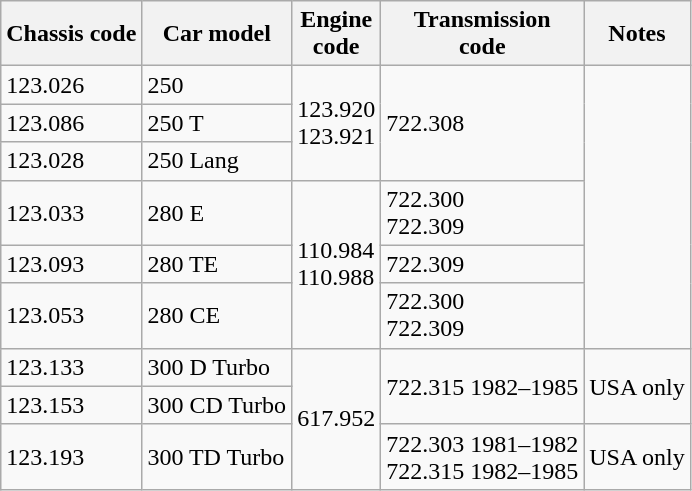<table class="wikitable collapsible collapsed">
<tr>
<th>Chassis code</th>
<th>Car model</th>
<th>Engine<br>code</th>
<th>Transmission<br>code</th>
<th>Notes</th>
</tr>
<tr>
<td>123.026</td>
<td>250</td>
<td rowspan="3">123.920<br>123.921</td>
<td rowspan="3">722.308</td>
</tr>
<tr>
<td>123.086</td>
<td>250 T</td>
</tr>
<tr>
<td>123.028</td>
<td>250 Lang</td>
</tr>
<tr>
<td>123.033</td>
<td>280 E</td>
<td rowspan="3">110.984<br>110.988</td>
<td>722.300<br>722.309</td>
</tr>
<tr>
<td>123.093</td>
<td>280 TE</td>
<td>722.309</td>
</tr>
<tr>
<td>123.053</td>
<td>280 CE</td>
<td>722.300<br>722.309</td>
</tr>
<tr>
<td>123.133</td>
<td>300 D Turbo</td>
<td rowspan="3">617.952</td>
<td rowspan="2">722.315 1982–1985</td>
<td rowspan="2">USA only</td>
</tr>
<tr>
<td>123.153</td>
<td>300 CD Turbo</td>
</tr>
<tr>
<td>123.193</td>
<td>300 TD Turbo</td>
<td>722.303 1981–1982<br>722.315 1982–1985</td>
<td>USA only</td>
</tr>
</table>
